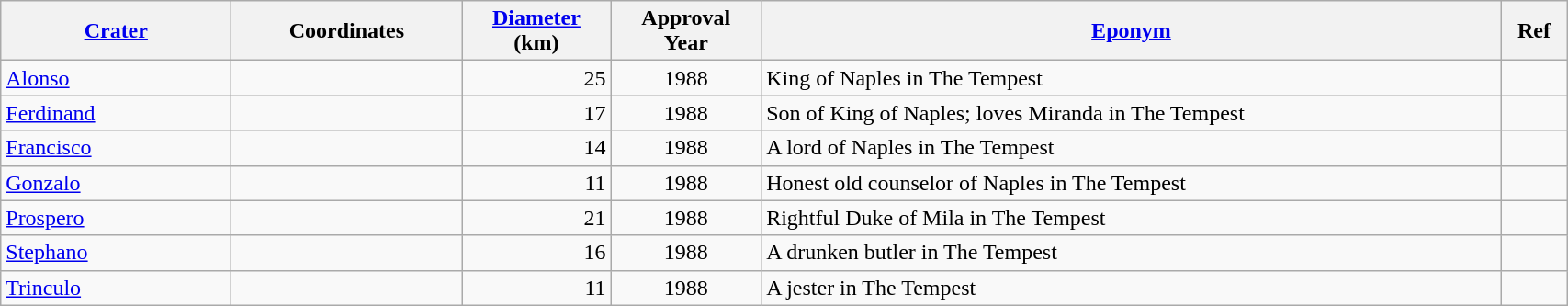<table class="wikitable sortable" style="min-width: 90%">
<tr>
<th style="width:10em"><a href='#'>Crater</a></th>
<th style="width:10em">Coordinates</th>
<th><a href='#'>Diameter</a><br>(km)</th>
<th>Approval<br>Year</th>
<th class="unsortable"><a href='#'>Eponym</a></th>
<th class="unsortable">Ref</th>
</tr>
<tr id="Alonso">
<td><a href='#'>Alonso</a></td>
<td></td>
<td align=right>25</td>
<td align=center>1988</td>
<td>King of Naples in The Tempest</td>
<td></td>
</tr>
<tr id="Ferdinand">
<td><a href='#'>Ferdinand</a></td>
<td></td>
<td align=right>17</td>
<td align=center>1988</td>
<td>Son of King of Naples; loves Miranda in The Tempest</td>
<td></td>
</tr>
<tr id="Francisco">
<td><a href='#'>Francisco</a></td>
<td></td>
<td align=right>14</td>
<td align=center>1988</td>
<td>A lord of Naples in The Tempest</td>
<td></td>
</tr>
<tr id="Gonzalo">
<td><a href='#'>Gonzalo</a></td>
<td></td>
<td align=right>11</td>
<td align=center>1988</td>
<td>Honest old counselor of Naples in The Tempest</td>
<td></td>
</tr>
<tr id="Prospero">
<td><a href='#'>Prospero</a></td>
<td></td>
<td align=right>21</td>
<td align=center>1988</td>
<td>Rightful Duke of Mila in The Tempest</td>
<td></td>
</tr>
<tr id="Stephano">
<td><a href='#'>Stephano</a></td>
<td></td>
<td align=right>16</td>
<td align=center>1988</td>
<td>A drunken butler in The Tempest</td>
<td></td>
</tr>
<tr id="Trinculo">
<td><a href='#'>Trinculo</a></td>
<td></td>
<td align=right>11</td>
<td align=center>1988</td>
<td>A jester in The Tempest</td>
<td></td>
</tr>
</table>
